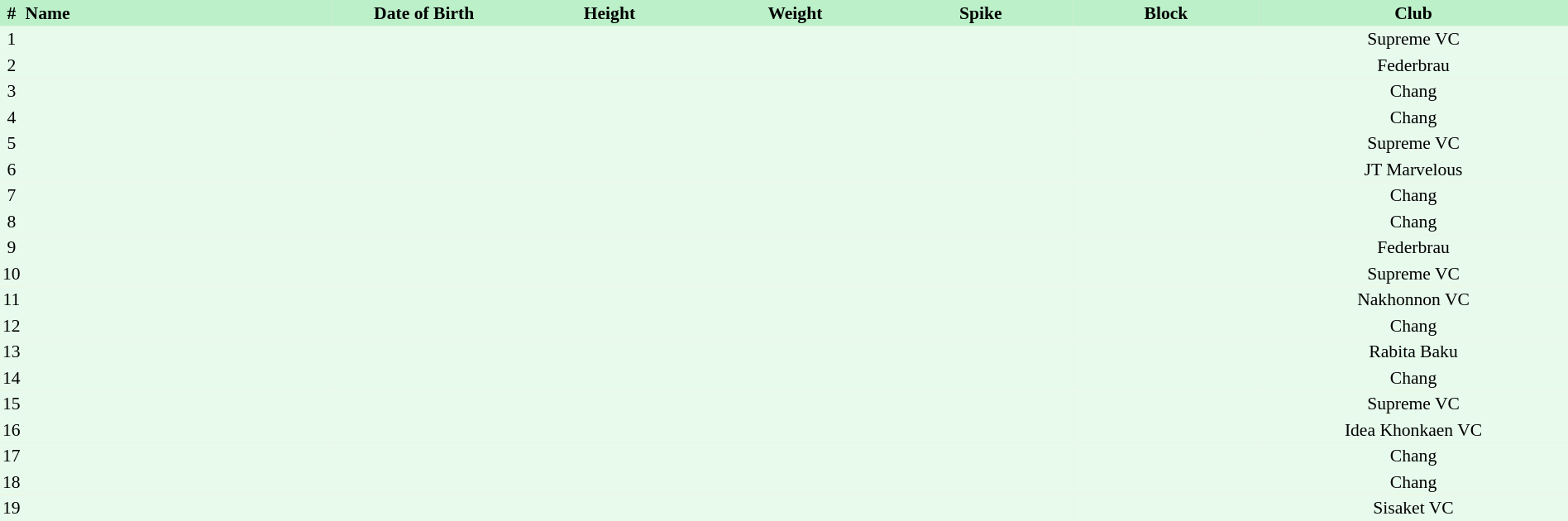<table border=0 cellpadding=2 cellspacing=0  |- bgcolor=#FFECCE style="text-align:center; font-size:90%; width:100%">
<tr bgcolor=#BBF0C9>
<th>#</th>
<th align=left width=20%>Name</th>
<th width=12%>Date of Birth</th>
<th width=12%>Height</th>
<th width=12%>Weight</th>
<th width=12%>Spike</th>
<th width=12%>Block</th>
<th width=20%>Club</th>
</tr>
<tr bgcolor=#E7FAEC>
<td>1</td>
<td align=left></td>
<td align=right></td>
<td></td>
<td></td>
<td></td>
<td></td>
<td>Supreme VC</td>
</tr>
<tr bgcolor=#E7FAEC>
<td>2</td>
<td align=left></td>
<td align=right></td>
<td></td>
<td></td>
<td></td>
<td></td>
<td>Federbrau</td>
</tr>
<tr bgcolor=#E7FAEC>
<td>3</td>
<td align=left></td>
<td align=right></td>
<td></td>
<td></td>
<td></td>
<td></td>
<td>Chang</td>
</tr>
<tr bgcolor=#E7FAEC>
<td>4</td>
<td align=left></td>
<td align=right></td>
<td></td>
<td></td>
<td></td>
<td></td>
<td>Chang</td>
</tr>
<tr bgcolor=#E7FAEC>
<td>5</td>
<td align=left></td>
<td align=right></td>
<td></td>
<td></td>
<td></td>
<td></td>
<td>Supreme VC</td>
</tr>
<tr bgcolor=#E7FAEC>
<td>6</td>
<td align=left></td>
<td align=right></td>
<td></td>
<td></td>
<td></td>
<td></td>
<td>JT Marvelous</td>
</tr>
<tr bgcolor=#E7FAEC>
<td>7</td>
<td align=left></td>
<td align=right></td>
<td></td>
<td></td>
<td></td>
<td></td>
<td>Chang</td>
</tr>
<tr bgcolor=#E7FAEC>
<td>8</td>
<td align=left></td>
<td align=right></td>
<td></td>
<td></td>
<td></td>
<td></td>
<td>Chang</td>
</tr>
<tr bgcolor=#E7FAEC>
<td>9</td>
<td align=left></td>
<td align=right></td>
<td></td>
<td></td>
<td></td>
<td></td>
<td>Federbrau</td>
</tr>
<tr bgcolor=#E7FAEC>
<td>10</td>
<td align=left></td>
<td align=right></td>
<td></td>
<td></td>
<td></td>
<td></td>
<td>Supreme VC</td>
</tr>
<tr bgcolor=#E7FAEC>
<td>11</td>
<td align=left></td>
<td align=right></td>
<td></td>
<td></td>
<td></td>
<td></td>
<td>Nakhonnon VC</td>
</tr>
<tr bgcolor=#E7FAEC>
<td>12</td>
<td align=left></td>
<td align=right></td>
<td></td>
<td></td>
<td></td>
<td></td>
<td>Chang</td>
</tr>
<tr bgcolor=#E7FAEC>
<td>13</td>
<td align=left></td>
<td align=right></td>
<td></td>
<td></td>
<td></td>
<td></td>
<td>Rabita Baku</td>
</tr>
<tr bgcolor=#E7FAEC>
<td>14</td>
<td align=left></td>
<td align=right></td>
<td></td>
<td></td>
<td></td>
<td></td>
<td>Chang</td>
</tr>
<tr bgcolor=#E7FAEC>
<td>15</td>
<td align=left></td>
<td align=right></td>
<td></td>
<td></td>
<td></td>
<td></td>
<td>Supreme VC</td>
</tr>
<tr bgcolor=#E7FAEC>
<td>16</td>
<td align=left></td>
<td align=right></td>
<td></td>
<td></td>
<td></td>
<td></td>
<td>Idea Khonkaen VC</td>
</tr>
<tr bgcolor=#E7FAEC>
<td>17</td>
<td align=left></td>
<td align=right></td>
<td></td>
<td></td>
<td></td>
<td></td>
<td>Chang</td>
</tr>
<tr bgcolor=#E7FAEC>
<td>18</td>
<td align=left></td>
<td align=right></td>
<td></td>
<td></td>
<td></td>
<td></td>
<td>Chang</td>
</tr>
<tr bgcolor=#E7FAEC>
<td>19</td>
<td align=left></td>
<td align=right></td>
<td></td>
<td></td>
<td></td>
<td></td>
<td>Sisaket VC</td>
</tr>
</table>
